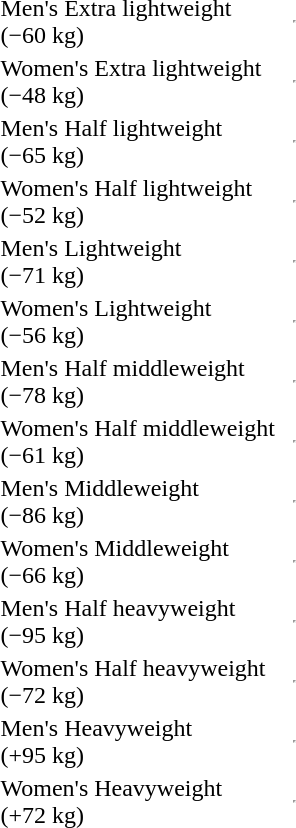<table>
<tr>
<td>Men's Extra lightweight<br>(−60 kg)<br></td>
<td></td>
<td></td>
<td><hr></td>
</tr>
<tr>
<td>Women's Extra lightweight<br>(−48 kg)<br></td>
<td></td>
<td></td>
<td><hr></td>
</tr>
<tr>
<td>Men's Half lightweight<br>(−65 kg)<br></td>
<td></td>
<td></td>
<td><hr></td>
</tr>
<tr>
<td>Women's Half lightweight<br>(−52 kg)<br></td>
<td></td>
<td></td>
<td><hr></td>
</tr>
<tr>
<td>Men's Lightweight<br>(−71 kg)<br></td>
<td></td>
<td></td>
<td><hr></td>
</tr>
<tr>
<td>Women's Lightweight<br>(−56 kg)<br></td>
<td></td>
<td></td>
<td><hr></td>
</tr>
<tr>
<td>Men's Half middleweight<br>(−78 kg)<br></td>
<td></td>
<td></td>
<td><hr></td>
</tr>
<tr>
<td>Women's Half middleweight<br>(−61 kg)<br></td>
<td></td>
<td></td>
<td><hr></td>
</tr>
<tr>
<td>Men's Middleweight<br>(−86 kg)<br></td>
<td></td>
<td></td>
<td><hr></td>
</tr>
<tr>
<td>Women's Middleweight<br>(−66 kg)<br></td>
<td></td>
<td></td>
<td><hr></td>
</tr>
<tr>
<td>Men's Half heavyweight<br>(−95 kg)<br></td>
<td></td>
<td></td>
<td><hr></td>
</tr>
<tr>
<td>Women's Half heavyweight<br>(−72 kg)<br></td>
<td></td>
<td></td>
<td><hr></td>
</tr>
<tr>
<td>Men's Heavyweight<br>(+95 kg)<br></td>
<td></td>
<td></td>
<td><hr></td>
</tr>
<tr>
<td>Women's Heavyweight<br>(+72 kg)<br></td>
<td></td>
<td></td>
<td><hr></td>
</tr>
</table>
